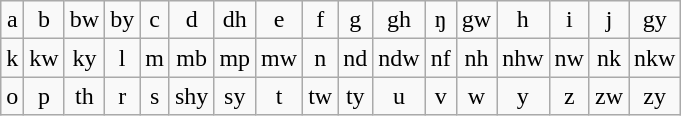<table class="wikitable" style="text-align: center;">
<tr>
<td>a</td>
<td>b</td>
<td>bw</td>
<td>by</td>
<td>c</td>
<td>d</td>
<td>dh</td>
<td>e</td>
<td>f</td>
<td>g</td>
<td>gh</td>
<td>ŋ</td>
<td>gw</td>
<td>h</td>
<td>i</td>
<td>j</td>
<td>gy</td>
</tr>
<tr>
<td>k</td>
<td>kw</td>
<td>ky</td>
<td>l</td>
<td>m</td>
<td>mb</td>
<td>mp</td>
<td>mw</td>
<td>n</td>
<td>nd</td>
<td>ndw</td>
<td>nf</td>
<td>nh</td>
<td>nhw</td>
<td>nw</td>
<td>nk</td>
<td>nkw</td>
</tr>
<tr>
<td>o</td>
<td>p</td>
<td>th</td>
<td>r</td>
<td>s</td>
<td>shy</td>
<td>sy</td>
<td>t</td>
<td>tw</td>
<td>ty</td>
<td>u</td>
<td>v</td>
<td>w</td>
<td>y</td>
<td>z</td>
<td>zw</td>
<td>zy</td>
</tr>
</table>
